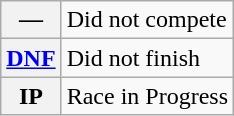<table class="wikitable">
<tr>
<th scope="row">—</th>
<td>Did not compete</td>
</tr>
<tr>
<th scope="row"><a href='#'>DNF</a></th>
<td>Did not finish</td>
</tr>
<tr>
<th scope="row">IP</th>
<td>Race in Progress</td>
</tr>
</table>
